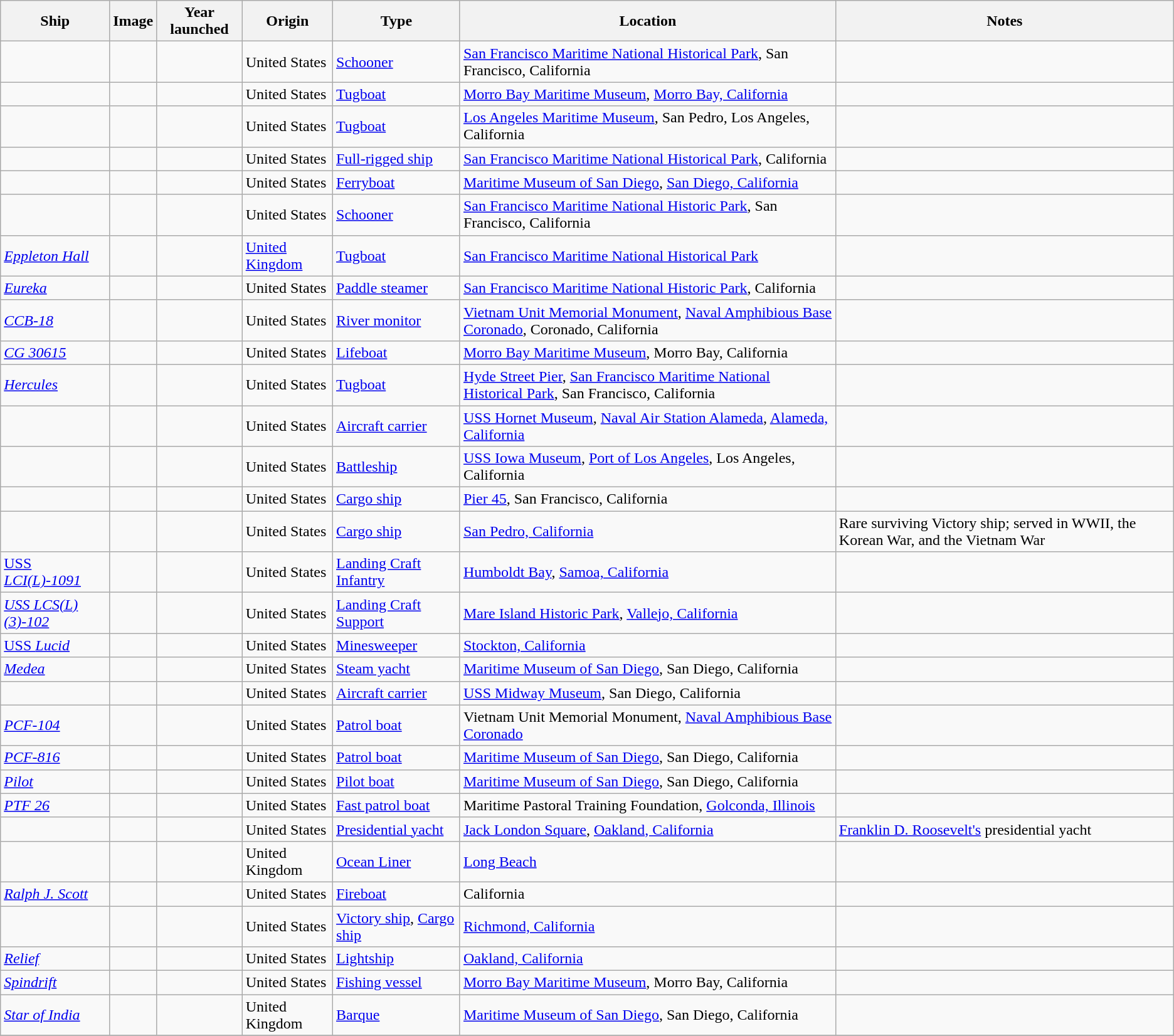<table class="wikitable sortable">
<tr>
<th>Ship</th>
<th>Image</th>
<th>Year launched</th>
<th>Origin</th>
<th>Type</th>
<th>Location</th>
<th>Notes</th>
</tr>
<tr>
<td data-sort-value=Alma s></td>
<td></td>
<td></td>
<td> United States</td>
<td><a href='#'>Schooner</a></td>
<td><a href='#'>San Francisco Maritime National Historical Park</a>, San Francisco, California<br></td>
<td></td>
</tr>
<tr>
<td data-sort-value=Alma t></td>
<td></td>
<td></td>
<td> United States</td>
<td><a href='#'>Tugboat</a></td>
<td><a href='#'>Morro Bay Maritime Museum</a>, <a href='#'>Morro Bay, California</a><br></td>
<td></td>
</tr>
<tr>
<td data-sort-value=Angels Gate></td>
<td></td>
<td></td>
<td> United States</td>
<td><a href='#'>Tugboat</a></td>
<td><a href='#'>Los Angeles Maritime Museum</a>, San Pedro, Los Angeles, California</td>
<td></td>
</tr>
<tr>
<td data-sort-value=Balclutha></td>
<td></td>
<td></td>
<td> United States</td>
<td><a href='#'>Full-rigged ship</a></td>
<td><a href='#'>San Francisco Maritime National Historical Park</a>, California<br></td>
<td></td>
</tr>
<tr>
<td data-sort-value=Berkeley></td>
<td></td>
<td></td>
<td> United States</td>
<td><a href='#'>Ferryboat</a></td>
<td><a href='#'>Maritime Museum of San Diego</a>, <a href='#'>San Diego, California</a><br></td>
<td></td>
</tr>
<tr>
<td data-sort-value=C.A. Thayer></td>
<td></td>
<td></td>
<td> United States</td>
<td><a href='#'>Schooner</a></td>
<td><a href='#'>San Francisco Maritime National Historic Park</a>, San Francisco, California</td>
<td></td>
</tr>
<tr>
<td data-sort-value=Eppleton Hall><a href='#'><em>Eppleton Hall</em></a></td>
<td></td>
<td></td>
<td> <a href='#'>United Kingdom</a></td>
<td><a href='#'>Tugboat</a></td>
<td><a href='#'>San Francisco Maritime National Historical Park</a></td>
<td></td>
</tr>
<tr>
<td data-sort-value=Eureka><em><a href='#'>Eureka</a></em></td>
<td></td>
<td></td>
<td> United States</td>
<td><a href='#'>Paddle steamer</a></td>
<td><a href='#'>San Francisco Maritime National Historic Park</a>, California</td>
</tr>
<tr>
<td data-sort-value=CCB-18><a href='#'><em>CCB-18</em></a></td>
<td></td>
<td></td>
<td> United States</td>
<td><a href='#'>River monitor</a></td>
<td><a href='#'>Vietnam Unit Memorial Monument</a>, <a href='#'>Naval Amphibious Base Coronado</a>, Coronado, California<br></td>
<td></td>
</tr>
<tr>
<td data-sort-value=CG 30615><em><a href='#'>CG 30615</a></em></td>
<td></td>
<td></td>
<td> United States</td>
<td><a href='#'>Lifeboat</a></td>
<td><a href='#'>Morro Bay Maritime Museum</a>, Morro Bay, California<br></td>
<td></td>
</tr>
<tr>
<td data-sort-value=Hercules><em><a href='#'>Hercules</a></em></td>
<td></td>
<td></td>
<td> United States</td>
<td><a href='#'>Tugboat</a></td>
<td><a href='#'>Hyde Street Pier</a>, <a href='#'>San Francisco Maritime National Historical Park</a>, San Francisco, California<br></td>
<td></td>
</tr>
<tr>
<td data-sort-value=Hornet></td>
<td></td>
<td></td>
<td> United States</td>
<td><a href='#'>Aircraft carrier</a></td>
<td><a href='#'>USS Hornet Museum</a>, <a href='#'>Naval Air Station Alameda</a>, <a href='#'>Alameda, California</a><br></td>
<td></td>
</tr>
<tr>
<td data-sort-value=Iowa></td>
<td></td>
<td></td>
<td> United States</td>
<td><a href='#'>Battleship</a></td>
<td><a href='#'>USS Iowa Museum</a>, <a href='#'>Port of Los Angeles</a>, Los Angeles, California<br></td>
<td></td>
</tr>
<tr>
<td data-sort-value=Jeremiah O'Brien></td>
<td></td>
<td></td>
<td> United States</td>
<td><a href='#'>Cargo ship</a></td>
<td><a href='#'>Pier 45</a>, San Francisco, California<br></td>
<td></td>
</tr>
<tr>
<td data-sort-value=Lane Victory></td>
<td></td>
<td></td>
<td> United States</td>
<td><a href='#'>Cargo ship</a></td>
<td><a href='#'>San Pedro, California</a><br></td>
<td>Rare surviving Victory ship; served in WWII, the Korean War, and the Vietnam War</td>
</tr>
<tr>
<td data-sort-value=LCI(L)-1091><a href='#'>USS <em>LCI(L)-1091</em></a></td>
<td></td>
<td></td>
<td> United States</td>
<td><a href='#'>Landing Craft Infantry</a></td>
<td><a href='#'>Humboldt Bay</a>, <a href='#'>Samoa, California</a><br></td>
<td></td>
</tr>
<tr>
<td data-sort-value=USS LCS(L)(3)-0102><em><a href='#'>USS LCS(L)(3)-102</a></em></td>
<td></td>
<td></td>
<td> United States</td>
<td><a href='#'>Landing Craft Support</a></td>
<td><a href='#'>Mare Island Historic Park</a>, <a href='#'>Vallejo, California</a><br></td>
<td></td>
</tr>
<tr>
<td data-sort-value=Lucid><a href='#'>USS <em>Lucid</em></a></td>
<td></td>
<td></td>
<td> United States</td>
<td><a href='#'>Minesweeper</a></td>
<td><a href='#'>Stockton, California</a><br></td>
<td></td>
</tr>
<tr>
<td data-sort-value=Medea><a href='#'><em>Medea</em></a></td>
<td></td>
<td></td>
<td> United States</td>
<td><a href='#'>Steam yacht</a></td>
<td><a href='#'>Maritime Museum of San Diego</a>, San Diego, California</td>
<td></td>
</tr>
<tr>
<td data-sort-value=Midway></td>
<td></td>
<td></td>
<td> United States</td>
<td><a href='#'>Aircraft carrier</a></td>
<td><a href='#'>USS Midway Museum</a>, San Diego, California<br></td>
<td></td>
</tr>
<tr>
<td data-sort-value=PCF-104><em><a href='#'>PCF-104</a></em></td>
<td></td>
<td></td>
<td> United States</td>
<td><a href='#'>Patrol boat</a></td>
<td>Vietnam Unit Memorial Monument, <a href='#'>Naval Amphibious Base Coronado</a><br></td>
<td></td>
</tr>
<tr>
<td data-sort-value=PCF-816><em><a href='#'>PCF-816</a></em></td>
<td></td>
<td></td>
<td> United States</td>
<td><a href='#'>Patrol boat</a></td>
<td><a href='#'>Maritime Museum of San Diego</a>, San Diego, California</td>
<td></td>
</tr>
<tr>
<td><em><a href='#'>Pilot</a></em></td>
<td></td>
<td></td>
<td> United States</td>
<td><a href='#'>Pilot boat</a></td>
<td><a href='#'>Maritime Museum of San Diego</a>, San Diego, California</td>
<td></td>
</tr>
<tr>
<td data-sort-value=PTF 26><em><a href='#'>PTF 26</a></em></td>
<td></td>
<td></td>
<td> United States</td>
<td><a href='#'>Fast patrol boat</a></td>
<td>Maritime Pastoral Training Foundation, <a href='#'>Golconda, Illinois</a></td>
<td></td>
</tr>
<tr>
<td data-sort-value=Potomac></td>
<td></td>
<td></td>
<td> United States</td>
<td><a href='#'>Presidential yacht</a></td>
<td><a href='#'>Jack London Square</a>, <a href='#'>Oakland, California</a></td>
<td><a href='#'>Franklin D. Roosevelt's</a> presidential yacht</td>
</tr>
<tr>
<td data-sort-value=Queen Mary 1></td>
<td></td>
<td></td>
<td> United Kingdom</td>
<td><a href='#'>Ocean Liner</a></td>
<td><a href='#'>Long Beach</a></td>
<td></td>
</tr>
<tr>
<td data-sort-value=Ralph J. Scott><a href='#'><em>Ralph J. Scott</em></a></td>
<td></td>
<td></td>
<td> United States</td>
<td><a href='#'>Fireboat</a></td>
<td>California</td>
<td></td>
</tr>
<tr>
<td data-sort-value=Red Oak Victory></td>
<td></td>
<td></td>
<td> United States</td>
<td><a href='#'>Victory ship</a>, <a href='#'>Cargo ship</a></td>
<td><a href='#'>Richmond, California</a><br></td>
<td></td>
</tr>
<tr>
<td data-sort-value=Relief><em><a href='#'>Relief</a></em></td>
<td></td>
<td></td>
<td> United States</td>
<td><a href='#'>Lightship</a></td>
<td><a href='#'>Oakland, California</a><br></td>
<td></td>
</tr>
<tr>
<td data-sort-value=Spindrift><em><a href='#'>Spindrift</a></em></td>
<td></td>
<td></td>
<td> United States</td>
<td><a href='#'>Fishing vessel</a></td>
<td><a href='#'>Morro Bay Maritime Museum</a>, Morro Bay, California</td>
<td></td>
</tr>
<tr>
<td data-sort-value=Star of India><em><a href='#'>Star of India</a></em></td>
<td></td>
<td></td>
<td> United Kingdom</td>
<td><a href='#'>Barque</a></td>
<td><a href='#'>Maritime Museum of San Diego</a>, San Diego, California</td>
<td></td>
</tr>
<tr>
</tr>
</table>
